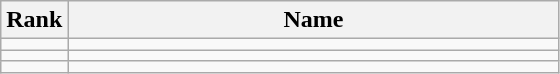<table class="wikitable">
<tr>
<th>Rank</th>
<th style="width: 20em">Name</th>
</tr>
<tr>
<td align="center"></td>
<td></td>
</tr>
<tr>
<td align="center"></td>
<td></td>
</tr>
<tr>
<td align="center"></td>
<td></td>
</tr>
</table>
